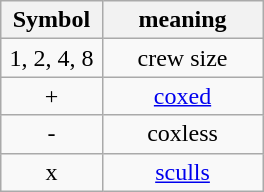<table class="wikitable" style="margin:1em auto; text-align:center;">
<tr>
<th width=60>Symbol</th>
<th width=100>meaning</th>
</tr>
<tr>
<td>1, 2, 4, 8</td>
<td>crew size</td>
</tr>
<tr>
<td>+</td>
<td><a href='#'>coxed</a></td>
</tr>
<tr>
<td>-</td>
<td>coxless</td>
</tr>
<tr>
<td>x</td>
<td><a href='#'>sculls</a></td>
</tr>
</table>
